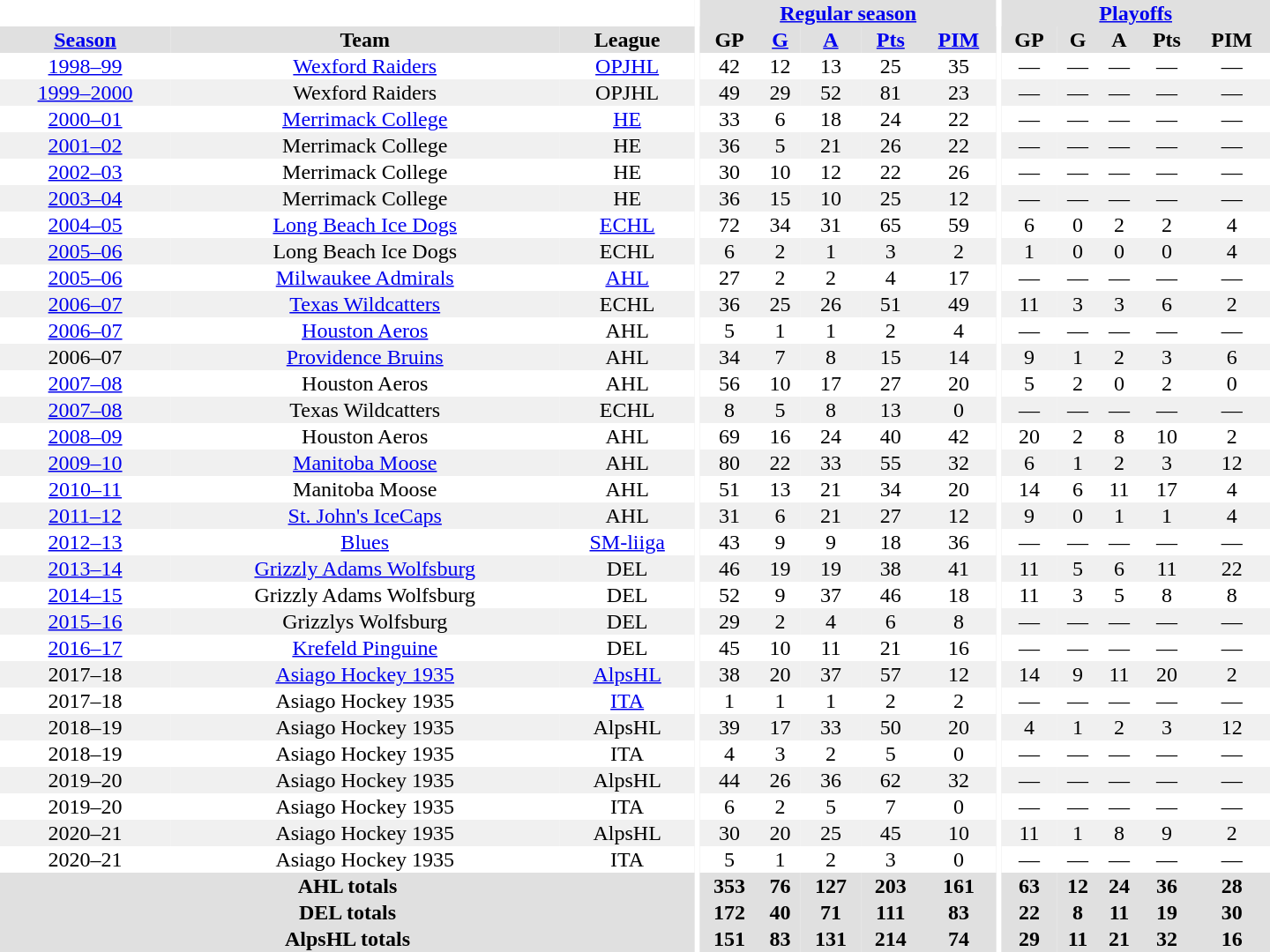<table border="0" cellpadding="1" cellspacing="0" style="text-align:center; width:60em">
<tr bgcolor="#e0e0e0">
<th colspan="3" bgcolor="#ffffff"></th>
<th rowspan="99" bgcolor="#ffffff"></th>
<th colspan="5"><a href='#'>Regular season</a></th>
<th rowspan="99" bgcolor="#ffffff"></th>
<th colspan="5"><a href='#'>Playoffs</a></th>
</tr>
<tr bgcolor="#e0e0e0">
<th><a href='#'>Season</a></th>
<th>Team</th>
<th>League</th>
<th>GP</th>
<th><a href='#'>G</a></th>
<th><a href='#'>A</a></th>
<th><a href='#'>Pts</a></th>
<th><a href='#'>PIM</a></th>
<th>GP</th>
<th>G</th>
<th>A</th>
<th>Pts</th>
<th>PIM</th>
</tr>
<tr>
<td><a href='#'>1998–99</a></td>
<td><a href='#'>Wexford Raiders</a></td>
<td><a href='#'>OPJHL</a></td>
<td>42</td>
<td>12</td>
<td>13</td>
<td>25</td>
<td>35</td>
<td>—</td>
<td>—</td>
<td>—</td>
<td>—</td>
<td>—</td>
</tr>
<tr style="background:#f0f0f0;">
<td><a href='#'>1999–2000</a></td>
<td>Wexford Raiders</td>
<td>OPJHL</td>
<td>49</td>
<td>29</td>
<td>52</td>
<td>81</td>
<td>23</td>
<td>—</td>
<td>—</td>
<td>—</td>
<td>—</td>
<td>—</td>
</tr>
<tr>
<td><a href='#'>2000–01</a></td>
<td><a href='#'>Merrimack College</a></td>
<td><a href='#'>HE</a></td>
<td>33</td>
<td>6</td>
<td>18</td>
<td>24</td>
<td>22</td>
<td>—</td>
<td>—</td>
<td>—</td>
<td>—</td>
<td>—</td>
</tr>
<tr style="background:#f0f0f0;">
<td><a href='#'>2001–02</a></td>
<td>Merrimack College</td>
<td>HE</td>
<td>36</td>
<td>5</td>
<td>21</td>
<td>26</td>
<td>22</td>
<td>—</td>
<td>—</td>
<td>—</td>
<td>—</td>
<td>—</td>
</tr>
<tr>
<td><a href='#'>2002–03</a></td>
<td>Merrimack College</td>
<td>HE</td>
<td>30</td>
<td>10</td>
<td>12</td>
<td>22</td>
<td>26</td>
<td>—</td>
<td>—</td>
<td>—</td>
<td>—</td>
<td>—</td>
</tr>
<tr style="background:#f0f0f0;">
<td><a href='#'>2003–04</a></td>
<td>Merrimack College</td>
<td>HE</td>
<td>36</td>
<td>15</td>
<td>10</td>
<td>25</td>
<td>12</td>
<td>—</td>
<td>—</td>
<td>—</td>
<td>—</td>
<td>—</td>
</tr>
<tr>
<td><a href='#'>2004–05</a></td>
<td><a href='#'>Long Beach Ice Dogs</a></td>
<td><a href='#'>ECHL</a></td>
<td>72</td>
<td>34</td>
<td>31</td>
<td>65</td>
<td>59</td>
<td>6</td>
<td>0</td>
<td>2</td>
<td>2</td>
<td>4</td>
</tr>
<tr style="background:#f0f0f0;">
<td><a href='#'>2005–06</a></td>
<td>Long Beach Ice Dogs</td>
<td>ECHL</td>
<td>6</td>
<td>2</td>
<td>1</td>
<td>3</td>
<td>2</td>
<td>1</td>
<td>0</td>
<td>0</td>
<td>0</td>
<td>4</td>
</tr>
<tr>
<td><a href='#'>2005–06</a></td>
<td><a href='#'>Milwaukee Admirals</a></td>
<td><a href='#'>AHL</a></td>
<td>27</td>
<td>2</td>
<td>2</td>
<td>4</td>
<td>17</td>
<td>—</td>
<td>—</td>
<td>—</td>
<td>—</td>
<td>—</td>
</tr>
<tr style="background:#f0f0f0;">
<td><a href='#'>2006–07</a></td>
<td><a href='#'>Texas Wildcatters</a></td>
<td>ECHL</td>
<td>36</td>
<td>25</td>
<td>26</td>
<td>51</td>
<td>49</td>
<td>11</td>
<td>3</td>
<td>3</td>
<td>6</td>
<td>2</td>
</tr>
<tr>
<td><a href='#'>2006–07</a></td>
<td><a href='#'>Houston Aeros</a></td>
<td>AHL</td>
<td>5</td>
<td>1</td>
<td>1</td>
<td>2</td>
<td>4</td>
<td>—</td>
<td>—</td>
<td>—</td>
<td>—</td>
<td>—</td>
</tr>
<tr style="background:#f0f0f0;">
<td>2006–07</td>
<td><a href='#'>Providence Bruins</a></td>
<td>AHL</td>
<td>34</td>
<td>7</td>
<td>8</td>
<td>15</td>
<td>14</td>
<td>9</td>
<td>1</td>
<td>2</td>
<td>3</td>
<td>6</td>
</tr>
<tr>
<td><a href='#'>2007–08</a></td>
<td>Houston Aeros</td>
<td>AHL</td>
<td>56</td>
<td>10</td>
<td>17</td>
<td>27</td>
<td>20</td>
<td>5</td>
<td>2</td>
<td>0</td>
<td>2</td>
<td>0</td>
</tr>
<tr style="background:#f0f0f0;">
<td><a href='#'>2007–08</a></td>
<td>Texas Wildcatters</td>
<td>ECHL</td>
<td>8</td>
<td>5</td>
<td>8</td>
<td>13</td>
<td>0</td>
<td>—</td>
<td>—</td>
<td>—</td>
<td>—</td>
<td>—</td>
</tr>
<tr>
<td><a href='#'>2008–09</a></td>
<td>Houston Aeros</td>
<td>AHL</td>
<td>69</td>
<td>16</td>
<td>24</td>
<td>40</td>
<td>42</td>
<td>20</td>
<td>2</td>
<td>8</td>
<td>10</td>
<td>2</td>
</tr>
<tr style="background:#f0f0f0;">
<td><a href='#'>2009–10</a></td>
<td><a href='#'>Manitoba Moose</a></td>
<td>AHL</td>
<td>80</td>
<td>22</td>
<td>33</td>
<td>55</td>
<td>32</td>
<td>6</td>
<td>1</td>
<td>2</td>
<td>3</td>
<td>12</td>
</tr>
<tr>
<td><a href='#'>2010–11</a></td>
<td>Manitoba Moose</td>
<td>AHL</td>
<td>51</td>
<td>13</td>
<td>21</td>
<td>34</td>
<td>20</td>
<td>14</td>
<td>6</td>
<td>11</td>
<td>17</td>
<td>4</td>
</tr>
<tr style="background:#f0f0f0;">
<td><a href='#'>2011–12</a></td>
<td><a href='#'>St. John's IceCaps</a></td>
<td>AHL</td>
<td>31</td>
<td>6</td>
<td>21</td>
<td>27</td>
<td>12</td>
<td>9</td>
<td>0</td>
<td>1</td>
<td>1</td>
<td>4</td>
</tr>
<tr>
<td><a href='#'>2012–13</a></td>
<td><a href='#'>Blues</a></td>
<td><a href='#'>SM-liiga</a></td>
<td>43</td>
<td>9</td>
<td>9</td>
<td>18</td>
<td>36</td>
<td>—</td>
<td>—</td>
<td>—</td>
<td>—</td>
<td>—</td>
</tr>
<tr style="background:#f0f0f0;">
<td><a href='#'>2013–14</a></td>
<td><a href='#'>Grizzly Adams Wolfsburg</a></td>
<td>DEL</td>
<td>46</td>
<td>19</td>
<td>19</td>
<td>38</td>
<td>41</td>
<td>11</td>
<td>5</td>
<td>6</td>
<td>11</td>
<td>22</td>
</tr>
<tr>
<td><a href='#'>2014–15</a></td>
<td>Grizzly Adams Wolfsburg</td>
<td>DEL</td>
<td>52</td>
<td>9</td>
<td>37</td>
<td>46</td>
<td>18</td>
<td>11</td>
<td>3</td>
<td>5</td>
<td>8</td>
<td>8</td>
</tr>
<tr style="background:#f0f0f0;">
<td><a href='#'>2015–16</a></td>
<td>Grizzlys Wolfsburg</td>
<td>DEL</td>
<td>29</td>
<td>2</td>
<td>4</td>
<td>6</td>
<td>8</td>
<td>—</td>
<td>—</td>
<td>—</td>
<td>—</td>
<td>—</td>
</tr>
<tr>
<td><a href='#'>2016–17</a></td>
<td><a href='#'>Krefeld Pinguine</a></td>
<td>DEL</td>
<td>45</td>
<td>10</td>
<td>11</td>
<td>21</td>
<td>16</td>
<td>—</td>
<td>—</td>
<td>—</td>
<td>—</td>
<td>—</td>
</tr>
<tr style="background:#f0f0f0;">
<td>2017–18</td>
<td><a href='#'>Asiago Hockey 1935</a></td>
<td><a href='#'>AlpsHL</a></td>
<td>38</td>
<td>20</td>
<td>37</td>
<td>57</td>
<td>12</td>
<td>14</td>
<td>9</td>
<td>11</td>
<td>20</td>
<td>2</td>
</tr>
<tr>
<td>2017–18</td>
<td>Asiago Hockey 1935</td>
<td><a href='#'>ITA</a></td>
<td>1</td>
<td>1</td>
<td>1</td>
<td>2</td>
<td>2</td>
<td>—</td>
<td>—</td>
<td>—</td>
<td>—</td>
<td>—</td>
</tr>
<tr style="background:#f0f0f0;">
<td>2018–19</td>
<td>Asiago Hockey 1935</td>
<td>AlpsHL</td>
<td>39</td>
<td>17</td>
<td>33</td>
<td>50</td>
<td>20</td>
<td>4</td>
<td>1</td>
<td>2</td>
<td>3</td>
<td>12</td>
</tr>
<tr>
<td>2018–19</td>
<td>Asiago Hockey 1935</td>
<td>ITA</td>
<td>4</td>
<td>3</td>
<td>2</td>
<td>5</td>
<td>0</td>
<td>—</td>
<td>—</td>
<td>—</td>
<td>—</td>
<td>—</td>
</tr>
<tr style="background:#f0f0f0;">
<td>2019–20</td>
<td>Asiago Hockey 1935</td>
<td>AlpsHL</td>
<td>44</td>
<td>26</td>
<td>36</td>
<td>62</td>
<td>32</td>
<td>—</td>
<td>—</td>
<td>—</td>
<td>—</td>
<td>—</td>
</tr>
<tr>
<td>2019–20</td>
<td>Asiago Hockey 1935</td>
<td>ITA</td>
<td>6</td>
<td>2</td>
<td>5</td>
<td>7</td>
<td>0</td>
<td>—</td>
<td>—</td>
<td>—</td>
<td>—</td>
<td>—</td>
</tr>
<tr style="background:#f0f0f0;">
<td>2020–21</td>
<td>Asiago Hockey 1935</td>
<td>AlpsHL</td>
<td>30</td>
<td>20</td>
<td>25</td>
<td>45</td>
<td>10</td>
<td>11</td>
<td>1</td>
<td>8</td>
<td>9</td>
<td>2</td>
</tr>
<tr>
<td>2020–21</td>
<td>Asiago Hockey 1935</td>
<td>ITA</td>
<td>5</td>
<td>1</td>
<td>2</td>
<td>3</td>
<td>0</td>
<td>—</td>
<td>—</td>
<td>—</td>
<td>—</td>
<td>—</td>
</tr>
<tr style="background:#e0e0e0;">
<th colspan="3">AHL totals</th>
<th>353</th>
<th>76</th>
<th>127</th>
<th>203</th>
<th>161</th>
<th>63</th>
<th>12</th>
<th>24</th>
<th>36</th>
<th>28</th>
</tr>
<tr style="background:#e0e0e0;">
<th colspan="3">DEL totals</th>
<th>172</th>
<th>40</th>
<th>71</th>
<th>111</th>
<th>83</th>
<th>22</th>
<th>8</th>
<th>11</th>
<th>19</th>
<th>30</th>
</tr>
<tr style="background:#e0e0e0;">
<th colspan="3">AlpsHL totals</th>
<th>151</th>
<th>83</th>
<th>131</th>
<th>214</th>
<th>74</th>
<th>29</th>
<th>11</th>
<th>21</th>
<th>32</th>
<th>16</th>
</tr>
</table>
